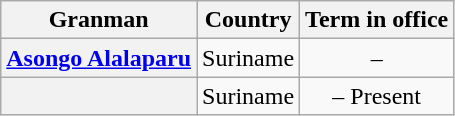<table class="wikitable sortable" style="text-align:center;">
<tr>
<th scope="col">Granman</th>
<th scope="col">Country</th>
<th scope="col">Term in office</th>
</tr>
<tr>
<th scope="row"><a href='#'>Asongo Alalaparu</a></th>
<td>Suriname</td>
<td> – </td>
</tr>
<tr>
<th scope="row"></th>
<td>Suriname</td>
<td> – Present</td>
</tr>
</table>
